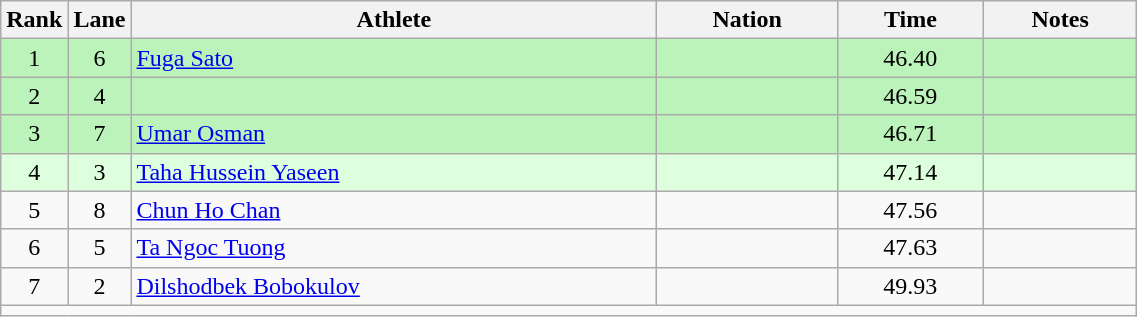<table class="wikitable sortable" style="text-align:center;width: 60%;">
<tr>
<th scope="col" style="width: 10px;">Rank</th>
<th scope="col" style="width: 10px;">Lane</th>
<th scope="col">Athlete</th>
<th scope="col">Nation</th>
<th scope="col">Time</th>
<th scope="col">Notes</th>
</tr>
<tr bgcolor=bbf3bb>
<td>1</td>
<td>6</td>
<td align="left"><a href='#'>Fuga Sato</a></td>
<td align="left"></td>
<td>46.40</td>
<td></td>
</tr>
<tr bgcolor=bbf3bb>
<td>2</td>
<td>4</td>
<td align="left"></td>
<td align="left"></td>
<td>46.59</td>
<td></td>
</tr>
<tr bgcolor=bbf3bb>
<td>3</td>
<td>7</td>
<td align="left"><a href='#'>Umar Osman</a></td>
<td align="left"></td>
<td>46.71</td>
<td></td>
</tr>
<tr bgcolor=ddffdd>
<td>4</td>
<td>3</td>
<td align="left"><a href='#'>Taha Hussein Yaseen</a></td>
<td align="left"></td>
<td>47.14</td>
<td></td>
</tr>
<tr>
<td>5</td>
<td>8</td>
<td align="left"><a href='#'>Chun Ho Chan</a></td>
<td align="left"></td>
<td>47.56</td>
<td></td>
</tr>
<tr>
<td>6</td>
<td>5</td>
<td align="left"><a href='#'>Ta Ngoc Tuong</a></td>
<td align="left"></td>
<td>47.63</td>
<td></td>
</tr>
<tr>
<td>7</td>
<td>2</td>
<td align="left"><a href='#'>Dilshodbek Bobokulov</a></td>
<td align="left"></td>
<td>49.93</td>
<td></td>
</tr>
<tr class="sortbottom">
<td colspan="6"></td>
</tr>
</table>
